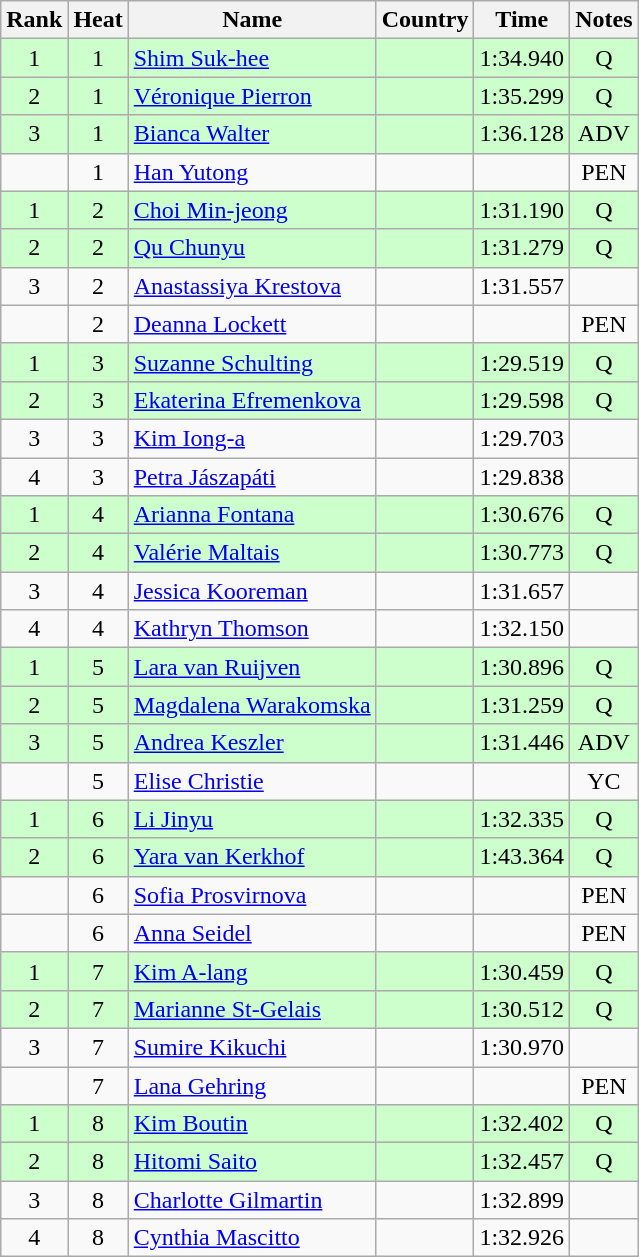<table class="wikitable sortable" style="text-align:center">
<tr>
<th>Rank</th>
<th>Heat</th>
<th>Name</th>
<th>Country</th>
<th>Time</th>
<th>Notes</th>
</tr>
<tr bgcolor=ccffcc>
<td>1</td>
<td>1</td>
<td align=left><a href='#'>Shim Suk-hee</a></td>
<td align=left></td>
<td>1:34.940</td>
<td>Q</td>
</tr>
<tr bgcolor=ccffcc>
<td>2</td>
<td>1</td>
<td align=left><a href='#'>Véronique Pierron</a></td>
<td align=left></td>
<td>1:35.299</td>
<td>Q</td>
</tr>
<tr bgcolor=ccffcc>
<td>3</td>
<td>1</td>
<td align=left><a href='#'>Bianca Walter</a></td>
<td align=left></td>
<td>1:36.128</td>
<td>ADV</td>
</tr>
<tr>
<td></td>
<td>1</td>
<td align=left><a href='#'>Han Yutong</a></td>
<td align=left></td>
<td></td>
<td>PEN</td>
</tr>
<tr bgcolor=ccffcc>
<td>1</td>
<td>2</td>
<td align=left><a href='#'>Choi Min-jeong</a></td>
<td align=left></td>
<td>1:31.190</td>
<td>Q</td>
</tr>
<tr bgcolor=ccffcc>
<td>2</td>
<td>2</td>
<td align=left><a href='#'>Qu Chunyu</a></td>
<td align=left></td>
<td>1:31.279</td>
<td>Q</td>
</tr>
<tr>
<td>3</td>
<td>2</td>
<td align=left><a href='#'>Anastassiya Krestova</a></td>
<td align=left></td>
<td>1:31.557</td>
<td></td>
</tr>
<tr>
<td></td>
<td>2</td>
<td align=left><a href='#'>Deanna Lockett</a></td>
<td align=left></td>
<td></td>
<td>PEN</td>
</tr>
<tr bgcolor=ccffcc>
<td>1</td>
<td>3</td>
<td align=left><a href='#'>Suzanne Schulting</a></td>
<td align=left></td>
<td>1:29.519</td>
<td>Q</td>
</tr>
<tr bgcolor=ccffcc>
<td>2</td>
<td>3</td>
<td align=left><a href='#'>Ekaterina Efremenkova</a></td>
<td align=left></td>
<td>1:29.598</td>
<td>Q</td>
</tr>
<tr>
<td>3</td>
<td>3</td>
<td align=left><a href='#'>Kim Iong-a</a></td>
<td align=left></td>
<td>1:29.703</td>
<td></td>
</tr>
<tr>
<td>4</td>
<td>3</td>
<td align=left><a href='#'>Petra Jászapáti</a></td>
<td align=left></td>
<td>1:29.838</td>
<td></td>
</tr>
<tr bgcolor=ccffcc>
<td>1</td>
<td>4</td>
<td align=left><a href='#'>Arianna Fontana</a></td>
<td align=left></td>
<td>1:30.676</td>
<td>Q</td>
</tr>
<tr bgcolor=ccffcc>
<td>2</td>
<td>4</td>
<td align=left><a href='#'>Valérie Maltais</a></td>
<td align=left></td>
<td>1:30.773</td>
<td>Q</td>
</tr>
<tr>
<td>3</td>
<td>4</td>
<td align=left><a href='#'>Jessica Kooreman</a></td>
<td align=left></td>
<td>1:31.657</td>
<td></td>
</tr>
<tr>
<td>4</td>
<td>4</td>
<td align=left><a href='#'>Kathryn Thomson</a></td>
<td align=left></td>
<td>1:32.150</td>
<td></td>
</tr>
<tr bgcolor=ccffcc>
<td>1</td>
<td>5</td>
<td align=left><a href='#'>Lara van Ruijven</a></td>
<td align=left></td>
<td>1:30.896</td>
<td>Q</td>
</tr>
<tr bgcolor=ccffcc>
<td>2</td>
<td>5</td>
<td align=left><a href='#'>Magdalena Warakomska</a></td>
<td align=left></td>
<td>1:31.259</td>
<td>Q</td>
</tr>
<tr bgcolor=ccffcc>
<td>3</td>
<td>5</td>
<td align=left><a href='#'>Andrea Keszler</a></td>
<td align=left></td>
<td>1:31.446</td>
<td>ADV</td>
</tr>
<tr>
<td></td>
<td>5</td>
<td align=left><a href='#'>Elise Christie</a></td>
<td align=left></td>
<td></td>
<td>YC</td>
</tr>
<tr bgcolor=ccffcc>
<td>1</td>
<td>6</td>
<td align=left><a href='#'>Li Jinyu</a></td>
<td align=left></td>
<td>1:32.335</td>
<td>Q</td>
</tr>
<tr bgcolor=ccffcc>
<td>2</td>
<td>6</td>
<td align=left><a href='#'>Yara van Kerkhof</a></td>
<td align=left></td>
<td>1:43.364</td>
<td>Q</td>
</tr>
<tr>
<td></td>
<td>6</td>
<td align=left><a href='#'>Sofia Prosvirnova</a></td>
<td align=left></td>
<td></td>
<td>PEN</td>
</tr>
<tr>
<td></td>
<td>6</td>
<td align=left><a href='#'>Anna Seidel</a></td>
<td align=left></td>
<td></td>
<td>PEN</td>
</tr>
<tr bgcolor=ccffcc>
<td>1</td>
<td>7</td>
<td align=left><a href='#'>Kim A-lang</a></td>
<td align=left></td>
<td>1:30.459</td>
<td>Q</td>
</tr>
<tr bgcolor=ccffcc>
<td>2</td>
<td>7</td>
<td align=left><a href='#'>Marianne St-Gelais</a></td>
<td align=left></td>
<td>1:30.512</td>
<td>Q</td>
</tr>
<tr>
<td>3</td>
<td>7</td>
<td align=left><a href='#'>Sumire Kikuchi</a></td>
<td align=left></td>
<td>1:30.970</td>
<td></td>
</tr>
<tr>
<td></td>
<td>7</td>
<td align=left><a href='#'>Lana Gehring</a></td>
<td align=left></td>
<td></td>
<td>PEN</td>
</tr>
<tr bgcolor=ccffcc>
<td>1</td>
<td>8</td>
<td align=left><a href='#'>Kim Boutin</a></td>
<td align=left></td>
<td>1:32.402</td>
<td>Q</td>
</tr>
<tr bgcolor=ccffcc>
<td>2</td>
<td>8</td>
<td align=left><a href='#'>Hitomi Saito</a></td>
<td align=left></td>
<td>1:32.457</td>
<td>Q</td>
</tr>
<tr>
<td>3</td>
<td>8</td>
<td align=left><a href='#'>Charlotte Gilmartin</a></td>
<td align=left></td>
<td>1:32.899</td>
<td></td>
</tr>
<tr>
<td>4</td>
<td>8</td>
<td align=left><a href='#'>Cynthia Mascitto</a></td>
<td align=left></td>
<td>1:32.926</td>
<td></td>
</tr>
</table>
